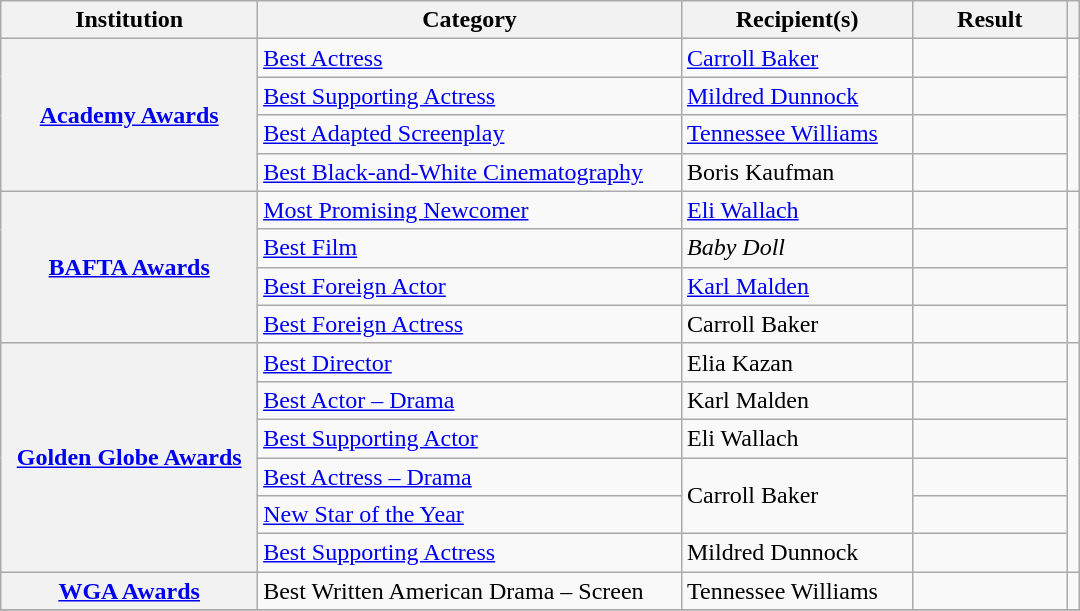<table class="wikitable plainrowheaders" style="width:57%;">
<tr>
<th style="width:20%;">Institution</th>
<th style="width:33%;">Category</th>
<th style="width:18%;">Recipient(s)</th>
<th style="width:12%;">Result</th>
<th style="width:1%;"></th>
</tr>
<tr>
<th scope="row" style="text-align:center;" rowspan="4"><a href='#'>Academy Awards</a></th>
<td><a href='#'>Best Actress</a></td>
<td><a href='#'>Carroll Baker</a></td>
<td></td>
<td rowspan="4" style="text-align:center;"></td>
</tr>
<tr>
<td><a href='#'>Best Supporting Actress</a></td>
<td><a href='#'>Mildred Dunnock</a></td>
<td></td>
</tr>
<tr>
<td><a href='#'>Best Adapted Screenplay</a></td>
<td><a href='#'>Tennessee Williams</a></td>
<td></td>
</tr>
<tr>
<td><a href='#'>Best Black-and-White Cinematography</a></td>
<td>Boris Kaufman</td>
<td></td>
</tr>
<tr>
<th scope="row" style="text-align:center;" rowspan="4"><a href='#'>BAFTA Awards</a></th>
<td><a href='#'>Most Promising Newcomer</a></td>
<td><a href='#'>Eli Wallach</a></td>
<td></td>
<td rowspan="4" style="text-align:center;"></td>
</tr>
<tr>
<td><a href='#'>Best Film</a></td>
<td><em>Baby Doll</em></td>
<td></td>
</tr>
<tr>
<td><a href='#'>Best Foreign Actor</a></td>
<td><a href='#'>Karl Malden</a></td>
<td></td>
</tr>
<tr>
<td><a href='#'>Best Foreign Actress</a></td>
<td>Carroll Baker</td>
<td></td>
</tr>
<tr>
<th scope="row" style="text-align:center;" rowspan="6"><a href='#'>Golden Globe Awards</a></th>
<td><a href='#'>Best Director</a></td>
<td>Elia Kazan</td>
<td></td>
<td style="text-align:center;" rowspan="6"></td>
</tr>
<tr>
<td><a href='#'>Best Actor – Drama</a></td>
<td>Karl Malden</td>
<td></td>
</tr>
<tr>
<td><a href='#'>Best Supporting Actor</a></td>
<td>Eli Wallach</td>
<td></td>
</tr>
<tr>
<td><a href='#'>Best Actress – Drama</a></td>
<td rowspan="2">Carroll Baker</td>
<td></td>
</tr>
<tr>
<td><a href='#'>New Star of the Year</a></td>
<td></td>
</tr>
<tr>
<td><a href='#'>Best Supporting Actress</a></td>
<td>Mildred Dunnock</td>
<td></td>
</tr>
<tr>
<th scope="row" style="text-align:center;"><a href='#'>WGA Awards</a></th>
<td>Best Written American Drama – Screen</td>
<td>Tennessee Williams</td>
<td></td>
<td style="text-align:center;"></td>
</tr>
<tr>
</tr>
</table>
